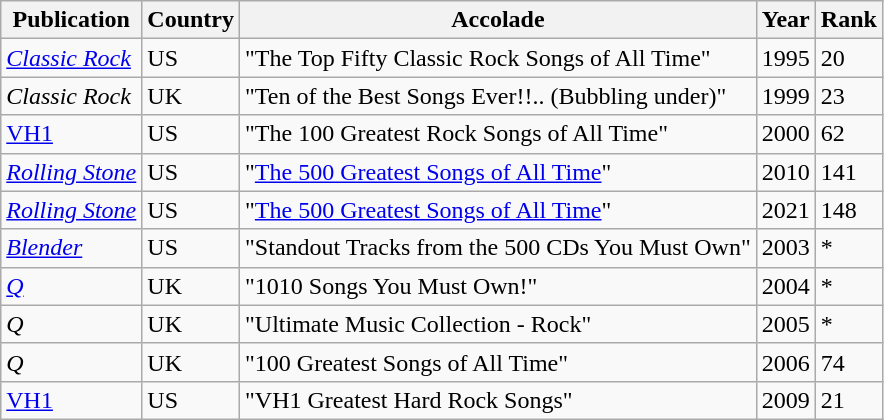<table class="wikitable sortable">
<tr>
<th>Publication</th>
<th>Country</th>
<th>Accolade</th>
<th>Year</th>
<th style="text-align:center;">Rank</th>
</tr>
<tr>
<td><em><a href='#'>Classic Rock</a></em></td>
<td>US</td>
<td>"The Top Fifty Classic Rock Songs of All Time"</td>
<td>1995</td>
<td>20</td>
</tr>
<tr>
<td><em>Classic Rock</em></td>
<td>UK</td>
<td>"Ten of the Best Songs Ever!!.. (Bubbling under)"</td>
<td>1999</td>
<td>23</td>
</tr>
<tr>
<td><a href='#'>VH1</a></td>
<td>US</td>
<td>"The 100 Greatest Rock Songs of All Time"</td>
<td>2000</td>
<td>62</td>
</tr>
<tr>
<td><em><a href='#'>Rolling Stone</a></em></td>
<td>US</td>
<td>"<a href='#'>The 500 Greatest Songs of All Time</a>"</td>
<td>2010</td>
<td>141</td>
</tr>
<tr>
<td><em><a href='#'>Rolling Stone</a></em></td>
<td>US</td>
<td>"<a href='#'>The 500 Greatest Songs of All Time</a>"</td>
<td>2021</td>
<td>148</td>
</tr>
<tr>
<td><em><a href='#'>Blender</a></em></td>
<td>US</td>
<td>"Standout Tracks from the 500 CDs You Must Own"</td>
<td>2003</td>
<td>*</td>
</tr>
<tr>
<td><em><a href='#'>Q</a></em></td>
<td>UK</td>
<td>"1010 Songs You Must Own!"</td>
<td>2004</td>
<td>*</td>
</tr>
<tr>
<td><em>Q</em></td>
<td>UK</td>
<td>"Ultimate Music Collection - Rock"</td>
<td>2005</td>
<td>*</td>
</tr>
<tr>
<td><em>Q</em></td>
<td>UK</td>
<td>"100 Greatest Songs of All Time"</td>
<td>2006</td>
<td>74</td>
</tr>
<tr>
<td><a href='#'>VH1</a></td>
<td>US</td>
<td>"VH1 Greatest Hard Rock Songs"</td>
<td>2009</td>
<td>21</td>
</tr>
</table>
